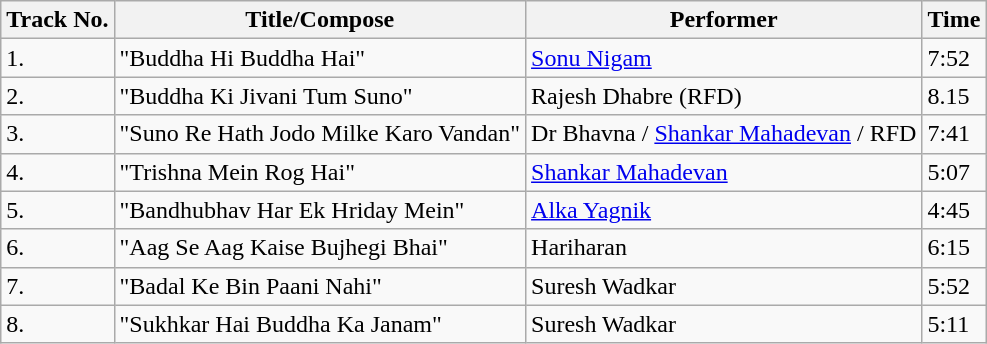<table class="wikitable sortable">
<tr>
<th>Track No.</th>
<th>Title/Compose</th>
<th>Performer</th>
<th>Time</th>
</tr>
<tr>
<td>1.</td>
<td>"Buddha Hi Buddha Hai"</td>
<td><a href='#'>Sonu Nigam</a></td>
<td>7:52</td>
</tr>
<tr>
<td>2.</td>
<td>"Buddha Ki Jivani Tum Suno"</td>
<td>Rajesh Dhabre (RFD)</td>
<td>8.15</td>
</tr>
<tr>
<td>3.</td>
<td>"Suno Re Hath Jodo Milke Karo Vandan"</td>
<td>Dr Bhavna / <a href='#'>Shankar Mahadevan</a> / RFD</td>
<td>7:41</td>
</tr>
<tr>
<td>4.</td>
<td>"Trishna Mein Rog Hai"</td>
<td><a href='#'>Shankar Mahadevan</a></td>
<td>5:07</td>
</tr>
<tr>
<td>5.</td>
<td>"Bandhubhav Har Ek Hriday Mein"</td>
<td><a href='#'>Alka Yagnik</a></td>
<td>4:45</td>
</tr>
<tr>
<td>6.</td>
<td>"Aag Se Aag Kaise Bujhegi Bhai"</td>
<td>Hariharan</td>
<td>6:15</td>
</tr>
<tr>
<td>7.</td>
<td>"Badal Ke Bin Paani Nahi"</td>
<td>Suresh Wadkar</td>
<td>5:52</td>
</tr>
<tr>
<td>8.</td>
<td>"Sukhkar Hai Buddha Ka Janam"</td>
<td>Suresh Wadkar</td>
<td>5:11</td>
</tr>
</table>
